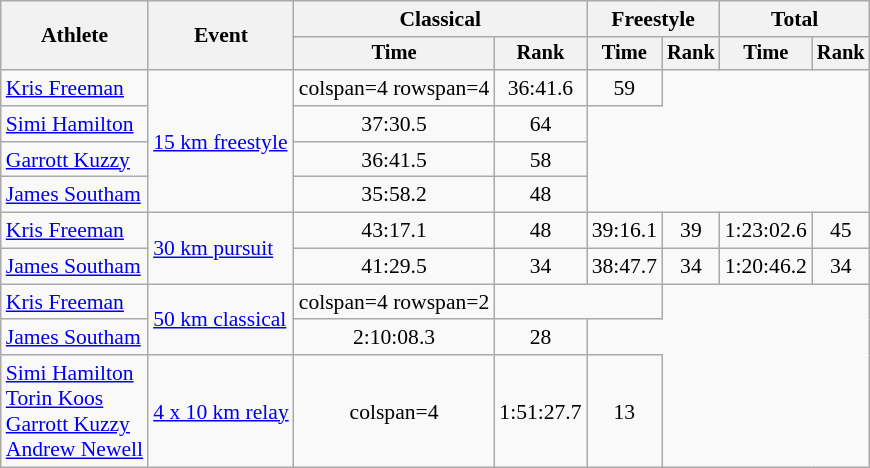<table class=wikitable style=font-size:90%;text-align:center>
<tr>
<th rowspan=2>Athlete</th>
<th rowspan=2>Event</th>
<th colspan=2>Classical</th>
<th colspan=2>Freestyle</th>
<th colspan=2>Total</th>
</tr>
<tr style=font-size:95%>
<th>Time</th>
<th>Rank</th>
<th>Time</th>
<th>Rank</th>
<th>Time</th>
<th>Rank</th>
</tr>
<tr>
<td align=left><a href='#'>Kris Freeman</a></td>
<td align=left rowspan=4><a href='#'>15 km freestyle</a></td>
<td>colspan=4 rowspan=4 </td>
<td>36:41.6</td>
<td>59</td>
</tr>
<tr>
<td align=left><a href='#'>Simi Hamilton</a></td>
<td>37:30.5</td>
<td>64</td>
</tr>
<tr>
<td align=left><a href='#'>Garrott Kuzzy</a></td>
<td>36:41.5</td>
<td>58</td>
</tr>
<tr>
<td align=left><a href='#'>James Southam</a></td>
<td>35:58.2</td>
<td>48</td>
</tr>
<tr>
<td align=left><a href='#'>Kris Freeman</a></td>
<td align=left rowspan=2><a href='#'>30 km pursuit</a></td>
<td>43:17.1</td>
<td>48</td>
<td>39:16.1</td>
<td>39</td>
<td>1:23:02.6</td>
<td>45</td>
</tr>
<tr>
<td align=left><a href='#'>James Southam</a></td>
<td>41:29.5</td>
<td>34</td>
<td>38:47.7</td>
<td>34</td>
<td>1:20:46.2</td>
<td>34</td>
</tr>
<tr>
<td align=left><a href='#'>Kris Freeman</a></td>
<td align=left rowspan=2><a href='#'>50 km classical</a></td>
<td>colspan=4 rowspan=2 </td>
<td colspan=2></td>
</tr>
<tr>
<td align=left><a href='#'>James Southam</a></td>
<td>2:10:08.3</td>
<td>28</td>
</tr>
<tr>
<td align=left><a href='#'>Simi Hamilton</a><br><a href='#'>Torin Koos</a><br><a href='#'>Garrott Kuzzy</a><br><a href='#'>Andrew Newell</a></td>
<td align=left><a href='#'>4 x 10 km relay</a></td>
<td>colspan=4 </td>
<td>1:51:27.7</td>
<td>13</td>
</tr>
</table>
